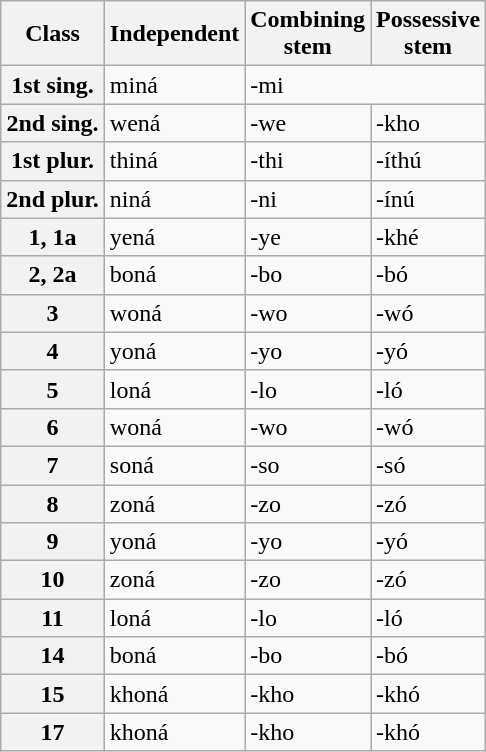<table class="wikitable">
<tr>
<th>Class</th>
<th>Independent</th>
<th>Combining<br>stem</th>
<th>Possessive<br>stem</th>
</tr>
<tr>
<th>1st sing.</th>
<td>miná</td>
<td colspan="2">-mi</td>
</tr>
<tr>
<th>2nd sing.</th>
<td>wená</td>
<td>-we</td>
<td>-kho</td>
</tr>
<tr>
<th>1st plur.</th>
<td>thiná</td>
<td>-thi</td>
<td>-íthú</td>
</tr>
<tr>
<th>2nd plur.</th>
<td>niná</td>
<td>-ni</td>
<td>-ínú</td>
</tr>
<tr>
<th>1, 1a</th>
<td>yená</td>
<td>-ye</td>
<td>-khé</td>
</tr>
<tr>
<th>2, 2a</th>
<td>boná</td>
<td>-bo</td>
<td>-bó</td>
</tr>
<tr>
<th>3</th>
<td>woná</td>
<td>-wo</td>
<td>-wó</td>
</tr>
<tr>
<th>4</th>
<td>yoná</td>
<td>-yo</td>
<td>-yó</td>
</tr>
<tr>
<th>5</th>
<td>loná</td>
<td>-lo</td>
<td>-ló</td>
</tr>
<tr>
<th>6</th>
<td>woná</td>
<td>-wo</td>
<td>-wó</td>
</tr>
<tr>
<th>7</th>
<td>soná</td>
<td>-so</td>
<td>-só</td>
</tr>
<tr>
<th>8</th>
<td>zoná</td>
<td>-zo</td>
<td>-zó</td>
</tr>
<tr>
<th>9</th>
<td>yoná</td>
<td>-yo</td>
<td>-yó</td>
</tr>
<tr>
<th>10</th>
<td>zoná</td>
<td>-zo</td>
<td>-zó</td>
</tr>
<tr>
<th>11</th>
<td>loná</td>
<td>-lo</td>
<td>-ló</td>
</tr>
<tr>
<th>14</th>
<td>boná</td>
<td>-bo</td>
<td>-bó</td>
</tr>
<tr>
<th>15</th>
<td>khoná</td>
<td>-kho</td>
<td>-khó</td>
</tr>
<tr>
<th>17</th>
<td>khoná</td>
<td>-kho</td>
<td>-khó</td>
</tr>
</table>
